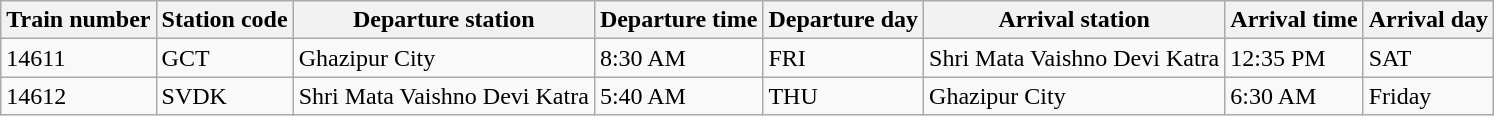<table class="wikitable">
<tr>
<th>Train number</th>
<th>Station code</th>
<th>Departure station</th>
<th>Departure time</th>
<th>Departure day</th>
<th>Arrival station</th>
<th>Arrival time</th>
<th>Arrival day</th>
</tr>
<tr>
<td>14611</td>
<td>GCT</td>
<td>Ghazipur City</td>
<td>8:30 AM</td>
<td>FRI</td>
<td>Shri Mata Vaishno Devi Katra</td>
<td>12:35 PM</td>
<td>SAT</td>
</tr>
<tr>
<td>14612</td>
<td>SVDK</td>
<td>Shri Mata Vaishno Devi Katra</td>
<td>5:40 AM</td>
<td>THU</td>
<td>Ghazipur City</td>
<td>6:30 AM</td>
<td>Friday</td>
</tr>
</table>
